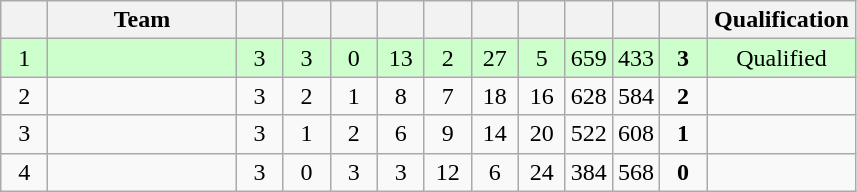<table class="wikitable" style="text-align:center">
<tr>
<th width=5.5%></th>
<th width=22%>Team</th>
<th width=5.5%></th>
<th width=5.5%></th>
<th width=5.5%></th>
<th width=5.5%></th>
<th width=5.5%></th>
<th width=5.5%></th>
<th width=5.5%></th>
<th width=5.5%></th>
<th width=5.5%></th>
<th width=5.5%></th>
<th width=18%>Qualification</th>
</tr>
<tr bgcolor="#ccffcc">
<td>1</td>
<td align="left"></td>
<td>3</td>
<td>3</td>
<td>0</td>
<td>13</td>
<td>2</td>
<td>27</td>
<td>5</td>
<td>659</td>
<td>433</td>
<td><strong>3</strong></td>
<td>Qualified</td>
</tr>
<tr>
<td>2</td>
<td align="left"></td>
<td>3</td>
<td>2</td>
<td>1</td>
<td>8</td>
<td>7</td>
<td>18</td>
<td>16</td>
<td>628</td>
<td>584</td>
<td><strong>2</strong></td>
<td></td>
</tr>
<tr>
<td>3</td>
<td align="left"></td>
<td>3</td>
<td>1</td>
<td>2</td>
<td>6</td>
<td>9</td>
<td>14</td>
<td>20</td>
<td>522</td>
<td>608</td>
<td><strong>1</strong></td>
<td></td>
</tr>
<tr>
<td>4</td>
<td align="left"></td>
<td>3</td>
<td>0</td>
<td>3</td>
<td>3</td>
<td>12</td>
<td>6</td>
<td>24</td>
<td>384</td>
<td>568</td>
<td><strong>0</strong></td>
<td></td>
</tr>
</table>
